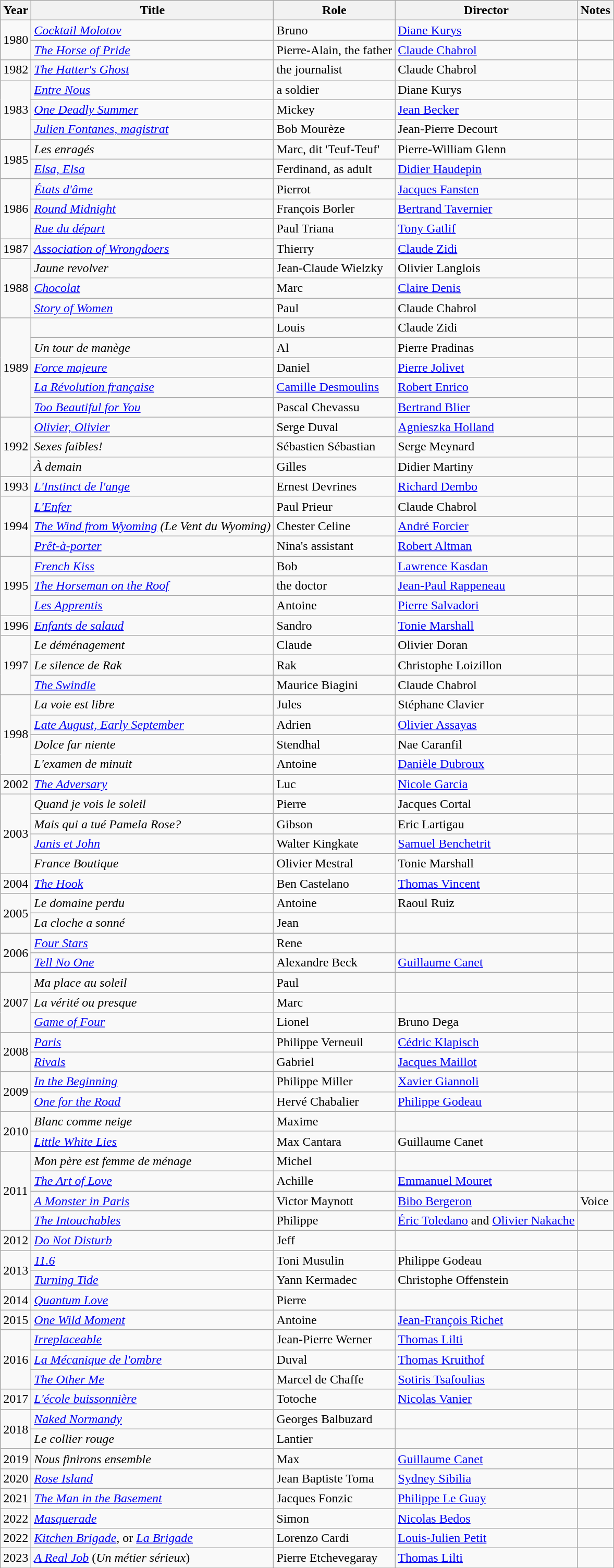<table class="wikitable sortable">
<tr>
<th>Year</th>
<th>Title</th>
<th>Role</th>
<th>Director</th>
<th>Notes</th>
</tr>
<tr>
<td rowspan=2>1980</td>
<td><em><a href='#'>Cocktail Molotov</a></em></td>
<td>Bruno</td>
<td><a href='#'>Diane Kurys</a></td>
<td></td>
</tr>
<tr>
<td><em><a href='#'>The Horse of Pride</a></em></td>
<td>Pierre-Alain, the father</td>
<td><a href='#'>Claude Chabrol</a></td>
<td></td>
</tr>
<tr>
<td>1982</td>
<td><em><a href='#'>The Hatter's Ghost</a></em></td>
<td>the journalist</td>
<td>Claude Chabrol</td>
<td></td>
</tr>
<tr>
<td rowspan=3>1983</td>
<td><em><a href='#'>Entre Nous</a></em></td>
<td>a soldier</td>
<td>Diane Kurys</td>
<td></td>
</tr>
<tr>
<td><em><a href='#'>One Deadly Summer</a></em></td>
<td>Mickey</td>
<td><a href='#'>Jean Becker</a></td>
<td></td>
</tr>
<tr>
<td><em><a href='#'>Julien Fontanes, magistrat</a></em></td>
<td>Bob Mourèze</td>
<td>Jean-Pierre Decourt</td>
<td></td>
</tr>
<tr>
<td rowspan=2>1985</td>
<td><em>Les enragés</em></td>
<td>Marc, dit 'Teuf-Teuf'</td>
<td>Pierre-William Glenn</td>
<td></td>
</tr>
<tr>
<td><em><a href='#'>Elsa, Elsa</a></em></td>
<td>Ferdinand, as adult</td>
<td><a href='#'>Didier Haudepin</a></td>
<td></td>
</tr>
<tr>
<td rowspan=3>1986</td>
<td><em><a href='#'>États d'âme</a></em></td>
<td>Pierrot</td>
<td><a href='#'>Jacques Fansten</a></td>
<td></td>
</tr>
<tr>
<td><em><a href='#'>Round Midnight</a></em></td>
<td>François Borler</td>
<td><a href='#'>Bertrand Tavernier</a></td>
<td></td>
</tr>
<tr>
<td><em><a href='#'>Rue du départ</a></em></td>
<td>Paul Triana</td>
<td><a href='#'>Tony Gatlif</a></td>
<td></td>
</tr>
<tr>
<td>1987</td>
<td><em><a href='#'>Association of Wrongdoers</a></em></td>
<td>Thierry</td>
<td><a href='#'>Claude Zidi</a></td>
<td></td>
</tr>
<tr>
<td rowspan=3>1988</td>
<td><em>Jaune revolver</em></td>
<td>Jean-Claude Wielzky</td>
<td>Olivier Langlois</td>
<td></td>
</tr>
<tr>
<td><em><a href='#'>Chocolat</a></em></td>
<td>Marc</td>
<td><a href='#'>Claire Denis</a></td>
<td></td>
</tr>
<tr>
<td><em><a href='#'>Story of Women</a></em></td>
<td>Paul</td>
<td>Claude Chabrol</td>
<td></td>
</tr>
<tr>
<td rowspan=5>1989</td>
<td><em></em></td>
<td>Louis</td>
<td>Claude Zidi</td>
<td></td>
</tr>
<tr>
<td><em>Un tour de manège</em></td>
<td>Al</td>
<td>Pierre Pradinas</td>
<td></td>
</tr>
<tr>
<td><em><a href='#'>Force majeure</a></em></td>
<td>Daniel</td>
<td><a href='#'>Pierre Jolivet</a></td>
<td></td>
</tr>
<tr>
<td><em><a href='#'>La Révolution française</a></em></td>
<td><a href='#'>Camille Desmoulins</a></td>
<td><a href='#'>Robert Enrico</a></td>
<td></td>
</tr>
<tr>
<td><em><a href='#'>Too Beautiful for You</a></em></td>
<td>Pascal Chevassu</td>
<td><a href='#'>Bertrand Blier</a></td>
<td></td>
</tr>
<tr>
<td rowspan=3>1992</td>
<td><em><a href='#'>Olivier, Olivier</a></em></td>
<td>Serge Duval</td>
<td><a href='#'>Agnieszka Holland</a></td>
<td></td>
</tr>
<tr>
<td><em>Sexes faibles!</em></td>
<td>Sébastien Sébastian</td>
<td>Serge Meynard</td>
<td></td>
</tr>
<tr>
<td><em>À demain</em></td>
<td>Gilles</td>
<td>Didier Martiny</td>
<td></td>
</tr>
<tr>
<td>1993</td>
<td><em><a href='#'>L'Instinct de l'ange</a></em></td>
<td>Ernest Devrines</td>
<td><a href='#'>Richard Dembo</a></td>
<td></td>
</tr>
<tr>
<td rowspan=3>1994</td>
<td><em><a href='#'>L'Enfer</a></em></td>
<td>Paul Prieur</td>
<td>Claude Chabrol</td>
<td></td>
</tr>
<tr>
<td><em><a href='#'>The Wind from Wyoming</a> (Le Vent du Wyoming)</em></td>
<td>Chester Celine</td>
<td><a href='#'>André Forcier</a></td>
<td></td>
</tr>
<tr>
<td><em><a href='#'>Prêt-à-porter</a></em></td>
<td>Nina's assistant</td>
<td><a href='#'>Robert Altman</a></td>
<td></td>
</tr>
<tr>
<td rowspan=3>1995</td>
<td><em><a href='#'>French Kiss</a></em></td>
<td>Bob</td>
<td><a href='#'>Lawrence Kasdan</a></td>
<td></td>
</tr>
<tr>
<td><em><a href='#'>The Horseman on the Roof</a></em></td>
<td>the doctor</td>
<td><a href='#'>Jean-Paul Rappeneau</a></td>
<td></td>
</tr>
<tr>
<td><em><a href='#'>Les Apprentis</a></em></td>
<td>Antoine</td>
<td><a href='#'>Pierre Salvadori</a></td>
<td></td>
</tr>
<tr>
<td>1996</td>
<td><em><a href='#'>Enfants de salaud</a></em></td>
<td>Sandro</td>
<td><a href='#'>Tonie Marshall</a></td>
<td></td>
</tr>
<tr>
<td rowspan=3>1997</td>
<td><em>Le déménagement</em></td>
<td>Claude</td>
<td>Olivier Doran</td>
<td></td>
</tr>
<tr>
<td><em>Le silence de Rak</em></td>
<td>Rak</td>
<td>Christophe Loizillon</td>
<td></td>
</tr>
<tr>
<td><em><a href='#'>The Swindle</a></em></td>
<td>Maurice Biagini</td>
<td>Claude Chabrol</td>
<td></td>
</tr>
<tr>
<td rowspan=4>1998</td>
<td><em>La voie est libre</em></td>
<td>Jules</td>
<td>Stéphane Clavier</td>
<td></td>
</tr>
<tr>
<td><em><a href='#'>Late August, Early September</a></em></td>
<td>Adrien</td>
<td><a href='#'>Olivier Assayas</a></td>
<td></td>
</tr>
<tr>
<td><em>Dolce far niente</em></td>
<td>Stendhal</td>
<td>Nae Caranfil</td>
<td></td>
</tr>
<tr>
<td><em>L'examen de minuit</em></td>
<td>Antoine</td>
<td><a href='#'>Danièle Dubroux</a></td>
<td></td>
</tr>
<tr>
<td>2002</td>
<td><em><a href='#'>The Adversary</a></em></td>
<td>Luc</td>
<td><a href='#'>Nicole Garcia</a></td>
<td></td>
</tr>
<tr>
<td rowspan=4>2003</td>
<td><em>Quand je vois le soleil</em></td>
<td>Pierre</td>
<td>Jacques Cortal</td>
<td></td>
</tr>
<tr>
<td><em>Mais qui a tué Pamela Rose?</em></td>
<td>Gibson</td>
<td>Eric Lartigau</td>
<td></td>
</tr>
<tr>
<td><em><a href='#'>Janis et John</a></em></td>
<td>Walter Kingkate</td>
<td><a href='#'>Samuel Benchetrit</a></td>
<td></td>
</tr>
<tr>
<td><em>France Boutique</em></td>
<td>Olivier Mestral</td>
<td>Tonie Marshall</td>
<td></td>
</tr>
<tr>
<td>2004</td>
<td><em><a href='#'>The Hook</a></em></td>
<td>Ben Castelano</td>
<td><a href='#'>Thomas Vincent</a></td>
<td></td>
</tr>
<tr>
<td rowspan=2>2005</td>
<td><em>Le domaine perdu</em></td>
<td>Antoine</td>
<td>Raoul Ruiz</td>
<td></td>
</tr>
<tr>
<td><em>La cloche a sonné</em></td>
<td>Jean</td>
<td></td>
<td></td>
</tr>
<tr>
<td rowspan=2>2006</td>
<td><em><a href='#'>Four Stars</a></em></td>
<td>Rene</td>
<td></td>
<td></td>
</tr>
<tr>
<td><em><a href='#'>Tell No One</a></em></td>
<td>Alexandre Beck</td>
<td><a href='#'>Guillaume Canet</a></td>
<td></td>
</tr>
<tr>
<td rowspan=3>2007</td>
<td><em>Ma place au soleil</em></td>
<td>Paul</td>
<td></td>
<td></td>
</tr>
<tr>
<td><em>La vérité ou presque</em></td>
<td>Marc</td>
<td></td>
<td></td>
</tr>
<tr>
<td><em><a href='#'>Game of Four</a></em></td>
<td>Lionel</td>
<td>Bruno Dega</td>
<td></td>
</tr>
<tr>
<td rowspan=2>2008</td>
<td><em><a href='#'>Paris</a></em></td>
<td>Philippe Verneuil</td>
<td><a href='#'>Cédric Klapisch</a></td>
<td></td>
</tr>
<tr>
<td><em><a href='#'>Rivals</a></em></td>
<td>Gabriel</td>
<td><a href='#'>Jacques Maillot</a></td>
<td></td>
</tr>
<tr>
<td rowspan=2>2009</td>
<td><em><a href='#'>In the Beginning</a></em></td>
<td>Philippe Miller</td>
<td><a href='#'>Xavier Giannoli</a></td>
<td></td>
</tr>
<tr>
<td><em><a href='#'>One for the Road</a></em></td>
<td>Hervé Chabalier</td>
<td><a href='#'>Philippe Godeau</a></td>
<td></td>
</tr>
<tr>
<td rowspan=2>2010</td>
<td><em>Blanc comme neige</em></td>
<td>Maxime</td>
<td></td>
<td></td>
</tr>
<tr>
<td><em><a href='#'>Little White Lies</a></em></td>
<td>Max Cantara</td>
<td>Guillaume Canet</td>
<td></td>
</tr>
<tr>
<td rowspan=4>2011</td>
<td><em>Mon père est femme de ménage</em></td>
<td>Michel</td>
<td></td>
<td></td>
</tr>
<tr>
<td><em><a href='#'>The Art of Love</a></em></td>
<td>Achille</td>
<td><a href='#'>Emmanuel Mouret</a></td>
<td></td>
</tr>
<tr>
<td><em><a href='#'>A Monster in Paris</a></em></td>
<td>Victor Maynott</td>
<td><a href='#'>Bibo Bergeron</a></td>
<td>Voice</td>
</tr>
<tr>
<td><em><a href='#'>The Intouchables</a></em></td>
<td>Philippe</td>
<td><a href='#'>Éric Toledano</a> and <a href='#'>Olivier Nakache</a></td>
<td></td>
</tr>
<tr>
<td>2012</td>
<td><em><a href='#'>Do Not Disturb</a></em></td>
<td>Jeff</td>
<td></td>
<td></td>
</tr>
<tr>
<td rowspan=2>2013</td>
<td><em><a href='#'>11.6</a></em></td>
<td>Toni Musulin</td>
<td>Philippe Godeau</td>
<td></td>
</tr>
<tr>
<td><em><a href='#'>Turning Tide</a></em></td>
<td>Yann Kermadec</td>
<td>Christophe Offenstein</td>
<td></td>
</tr>
<tr>
<td>2014</td>
<td><em><a href='#'>Quantum Love</a></em></td>
<td>Pierre</td>
<td></td>
<td></td>
</tr>
<tr>
<td>2015</td>
<td><em><a href='#'>One Wild Moment</a></em></td>
<td>Antoine</td>
<td><a href='#'>Jean-François Richet</a></td>
<td></td>
</tr>
<tr>
<td rowspan=3>2016</td>
<td><em><a href='#'>Irreplaceable</a></em></td>
<td>Jean-Pierre Werner</td>
<td><a href='#'>Thomas Lilti</a></td>
<td></td>
</tr>
<tr>
<td><em><a href='#'>La Mécanique de l'ombre</a></em></td>
<td>Duval</td>
<td><a href='#'>Thomas Kruithof</a></td>
<td></td>
</tr>
<tr>
<td><em><a href='#'>The Other Me</a></em></td>
<td>Marcel de Chaffe</td>
<td><a href='#'>Sotiris Tsafoulias</a></td>
<td></td>
</tr>
<tr>
<td>2017</td>
<td><em><a href='#'>L'école buissonnière</a></em></td>
<td>Totoche</td>
<td><a href='#'>Nicolas Vanier</a></td>
<td></td>
</tr>
<tr>
<td rowspan=2>2018</td>
<td><em><a href='#'>Naked Normandy</a></em></td>
<td>Georges Balbuzard</td>
<td></td>
<td></td>
</tr>
<tr>
<td><em>Le collier rouge</em></td>
<td>Lantier</td>
<td></td>
<td></td>
</tr>
<tr>
<td>2019</td>
<td><em>Nous finirons ensemble</em></td>
<td>Max</td>
<td><a href='#'>Guillaume Canet</a></td>
<td></td>
</tr>
<tr>
<td>2020</td>
<td><em><a href='#'>Rose Island</a></em></td>
<td>Jean Baptiste Toma</td>
<td><a href='#'>Sydney Sibilia</a></td>
<td></td>
</tr>
<tr>
<td>2021</td>
<td><em><a href='#'>The Man in the Basement</a></em></td>
<td>Jacques Fonzic</td>
<td><a href='#'>Philippe Le Guay</a></td>
<td></td>
</tr>
<tr>
<td>2022</td>
<td><em><a href='#'>Masquerade</a></em></td>
<td>Simon</td>
<td><a href='#'>Nicolas Bedos</a></td>
<td></td>
</tr>
<tr>
<td>2022</td>
<td><em><a href='#'>Kitchen Brigade</a></em>, or <em><a href='#'>La Brigade</a></em></td>
<td>Lorenzo Cardi</td>
<td><a href='#'>Louis-Julien Petit</a></td>
<td></td>
</tr>
<tr>
<td>2023</td>
<td><em><a href='#'>A Real Job</a></em> (<em>Un métier sérieux</em>)</td>
<td>Pierre Etchevegaray</td>
<td><a href='#'>Thomas Lilti</a></td>
<td></td>
</tr>
<tr>
</tr>
</table>
